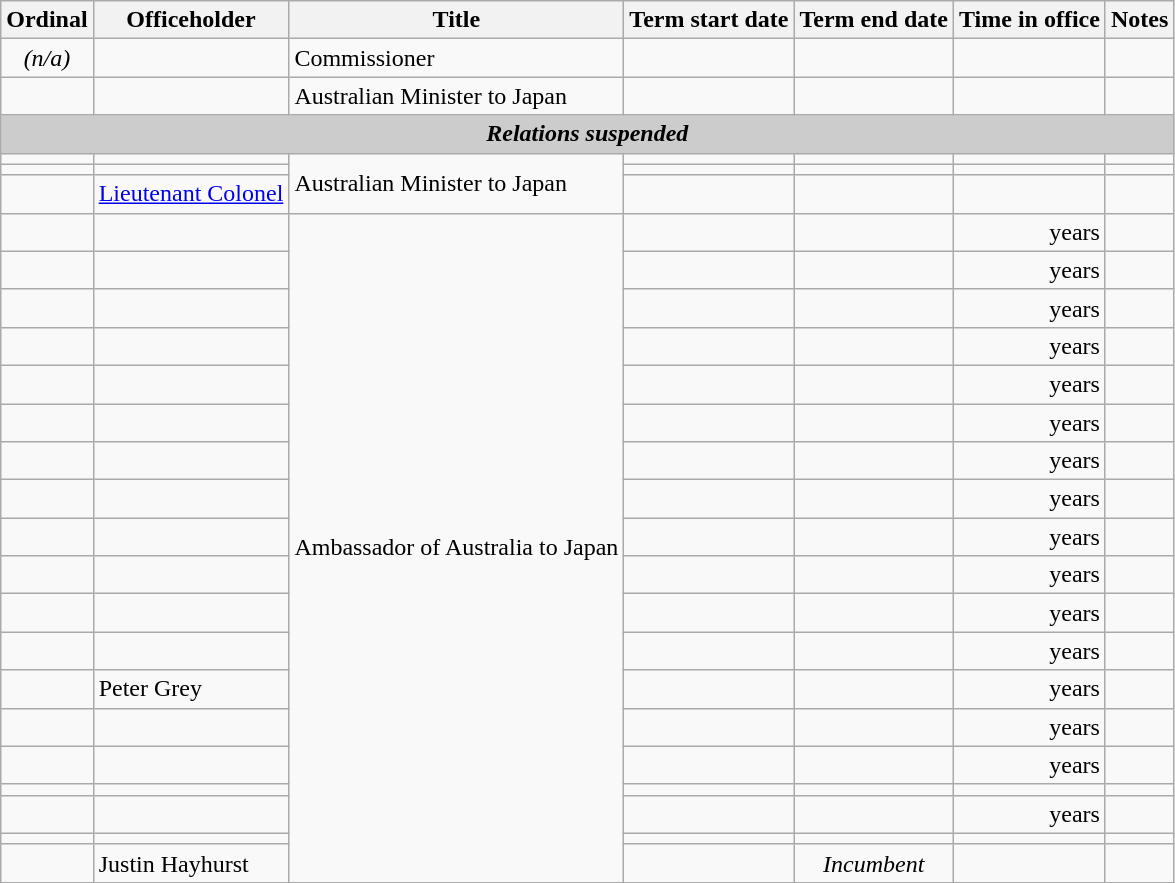<table class='wikitable sortable'>
<tr>
<th>Ordinal</th>
<th>Officeholder</th>
<th>Title</th>
<th>Term start date</th>
<th>Term end date</th>
<th>Time in office</th>
<th>Notes</th>
</tr>
<tr>
<td align=center><em>(n/a)</em></td>
<td> </td>
<td>Commissioner</td>
<td align=center></td>
<td align=center></td>
<td align=right></td>
<td></td>
</tr>
<tr>
<td align=center></td>
<td> </td>
<td>Australian Minister to Japan</td>
<td align=center></td>
<td align=center></td>
<td align=right></td>
<td></td>
</tr>
<tr>
<th colspan=7 style="background: #cccccc;"><em>Relations suspended</em></th>
</tr>
<tr>
<td align=center></td>
<td></td>
<td rowspan=3>Australian Minister to Japan</td>
<td align=center></td>
<td align=center></td>
<td align=right></td>
<td></td>
</tr>
<tr>
<td align=center></td>
<td></td>
<td align=center></td>
<td align=center></td>
<td align=right></td>
<td></td>
</tr>
<tr>
<td align=center></td>
<td><a href='#'>Lieutenant Colonel</a>  </td>
<td align=center></td>
<td align=center></td>
<td align=right></td>
<td></td>
</tr>
<tr>
<td align=center></td>
<td></td>
<td rowspan=19>Ambassador of Australia to Japan</td>
<td align=center></td>
<td align=center></td>
<td align=right> years</td>
<td></td>
</tr>
<tr>
<td align=center></td>
<td> </td>
<td align=center></td>
<td align=center></td>
<td align=right> years</td>
<td></td>
</tr>
<tr>
<td align=center></td>
<td> </td>
<td align=center></td>
<td align=center></td>
<td align=right> years</td>
<td></td>
</tr>
<tr>
<td align=center></td>
<td> </td>
<td align=center></td>
<td align=center></td>
<td align=right> years</td>
<td></td>
</tr>
<tr>
<td align=center></td>
<td></td>
<td align=center></td>
<td align=center></td>
<td align=right> years</td>
<td></td>
</tr>
<tr>
<td align=center></td>
<td> </td>
<td align=center></td>
<td align=center></td>
<td align=right> years</td>
<td></td>
</tr>
<tr>
<td align=center></td>
<td></td>
<td align=center></td>
<td align=center></td>
<td align=right> years</td>
<td></td>
</tr>
<tr>
<td align=center></td>
<td> </td>
<td align=center></td>
<td align=center></td>
<td align=right> years</td>
<td></td>
</tr>
<tr>
<td align=center></td>
<td> </td>
<td align=center></td>
<td align=center></td>
<td align=right> years</td>
<td></td>
</tr>
<tr>
<td align=center></td>
<td></td>
<td align=center></td>
<td align=center></td>
<td align=right> years</td>
<td></td>
</tr>
<tr>
<td align=center></td>
<td> </td>
<td align=center></td>
<td align=center></td>
<td align=right> years</td>
<td></td>
</tr>
<tr>
<td align=center></td>
<td></td>
<td align=center></td>
<td align=center></td>
<td align=right> years</td>
<td></td>
</tr>
<tr>
<td align=center></td>
<td>Peter Grey</td>
<td align=center></td>
<td align=center></td>
<td align=right> years</td>
<td></td>
</tr>
<tr>
<td align=center></td>
<td> </td>
<td align=center></td>
<td align=center></td>
<td align=right> years</td>
<td></td>
</tr>
<tr>
<td align=center></td>
<td> </td>
<td align=center></td>
<td align=center></td>
<td align=right> years</td>
<td></td>
</tr>
<tr>
<td align=center></td>
<td> </td>
<td align=center></td>
<td align=center></td>
<td align=right></td>
<td></td>
</tr>
<tr>
<td align=center></td>
<td> </td>
<td align=center></td>
<td align=center></td>
<td align=right> years</td>
<td></td>
</tr>
<tr>
<td align=center></td>
<td> </td>
<td align=center></td>
<td align=center></td>
<td align=right></td>
<td></td>
</tr>
<tr>
<td align=center></td>
<td>Justin Hayhurst</td>
<td align=center></td>
<td align=center><em>Incumbent</em></td>
<td align=right></td>
<td></td>
</tr>
</table>
